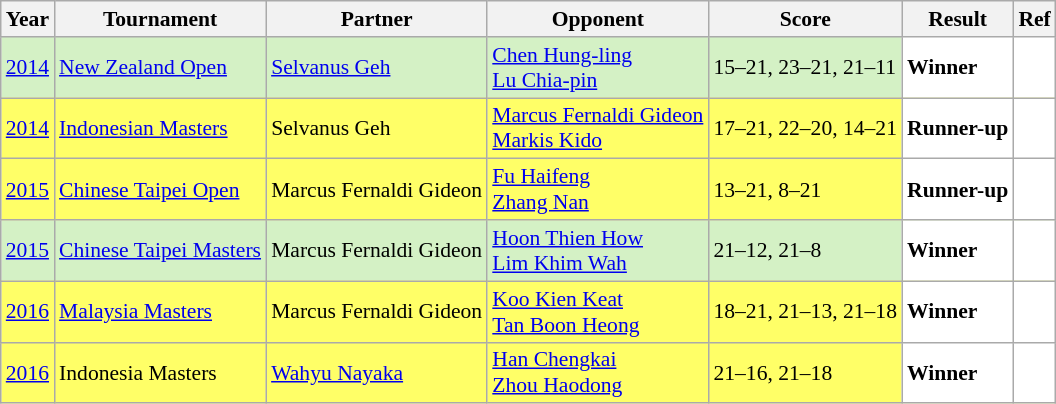<table class="sortable wikitable" style="font-size: 90%">
<tr>
<th>Year</th>
<th>Tournament</th>
<th>Partner</th>
<th>Opponent</th>
<th>Score</th>
<th>Result</th>
<th>Ref</th>
</tr>
<tr style="background:#D4F1C5">
<td align="center"><a href='#'>2014</a></td>
<td align="left"><a href='#'>New Zealand Open</a></td>
<td align="left"> <a href='#'>Selvanus Geh</a></td>
<td align="left"> <a href='#'>Chen Hung-ling</a><br> <a href='#'>Lu Chia-pin</a></td>
<td align="left">15–21, 23–21, 21–11</td>
<td style="text-align:left; background:white"> <strong>Winner</strong></td>
<td style="text-align:center; background:white"></td>
</tr>
<tr style="background:#FFFF67">
<td align="center"><a href='#'>2014</a></td>
<td align="left"><a href='#'>Indonesian Masters</a></td>
<td align="left"> Selvanus Geh</td>
<td align="left"> <a href='#'>Marcus Fernaldi Gideon</a><br> <a href='#'>Markis Kido</a></td>
<td align="left">17–21, 22–20, 14–21</td>
<td style="text-align:left; background:white"> <strong>Runner-up</strong></td>
<td style="text-align:center; background:white"></td>
</tr>
<tr style="background:#FFFF67">
<td align="center"><a href='#'>2015</a></td>
<td align="left"><a href='#'>Chinese Taipei Open</a></td>
<td align="left"> Marcus Fernaldi Gideon</td>
<td align="left"> <a href='#'>Fu Haifeng</a><br> <a href='#'>Zhang Nan</a></td>
<td align="left">13–21, 8–21</td>
<td style="text-align:left; background:white"> <strong>Runner-up</strong></td>
<td style="text-align:center; background:white"></td>
</tr>
<tr style="background:#D4F1C5">
<td align="center"><a href='#'>2015</a></td>
<td align="left"><a href='#'>Chinese Taipei Masters</a></td>
<td align="left"> Marcus Fernaldi Gideon</td>
<td align="left"> <a href='#'>Hoon Thien How</a><br> <a href='#'>Lim Khim Wah</a></td>
<td align="left">21–12, 21–8</td>
<td style="text-align:left; background:white"> <strong>Winner</strong></td>
<td style="text-align:center; background:white"></td>
</tr>
<tr style="background:#FFFF67">
<td align="center"><a href='#'>2016</a></td>
<td align="left"><a href='#'>Malaysia Masters</a></td>
<td align="left"> Marcus Fernaldi Gideon</td>
<td align="left"> <a href='#'>Koo Kien Keat</a><br> <a href='#'>Tan Boon Heong</a></td>
<td align="left">18–21, 21–13, 21–18</td>
<td style="text-align:left; background:white"> <strong>Winner</strong></td>
<td style="text-align:center; background:white"></td>
</tr>
<tr style="background:#FFFF67">
<td align="center"><a href='#'>2016</a></td>
<td align="left">Indonesia Masters</td>
<td align="left"> <a href='#'>Wahyu Nayaka</a></td>
<td align="left"> <a href='#'>Han Chengkai</a><br> <a href='#'>Zhou Haodong</a></td>
<td align="left">21–16, 21–18</td>
<td style="text-align:left; background:white"> <strong>Winner</strong></td>
<td style="text-align:center; background:white"></td>
</tr>
</table>
